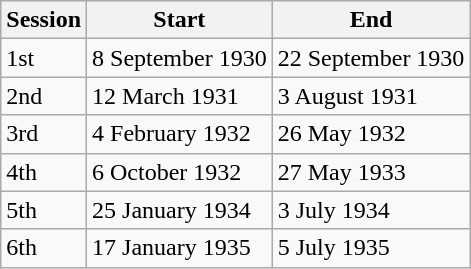<table class="wikitable">
<tr>
<th>Session</th>
<th>Start</th>
<th>End</th>
</tr>
<tr>
<td>1st</td>
<td>8 September 1930</td>
<td>22 September 1930</td>
</tr>
<tr>
<td>2nd</td>
<td>12 March 1931</td>
<td>3 August 1931</td>
</tr>
<tr>
<td>3rd</td>
<td>4 February 1932</td>
<td>26 May 1932</td>
</tr>
<tr>
<td>4th</td>
<td>6 October 1932</td>
<td>27 May 1933</td>
</tr>
<tr>
<td>5th</td>
<td>25 January 1934</td>
<td>3 July 1934</td>
</tr>
<tr>
<td>6th</td>
<td>17 January 1935</td>
<td>5 July 1935</td>
</tr>
</table>
